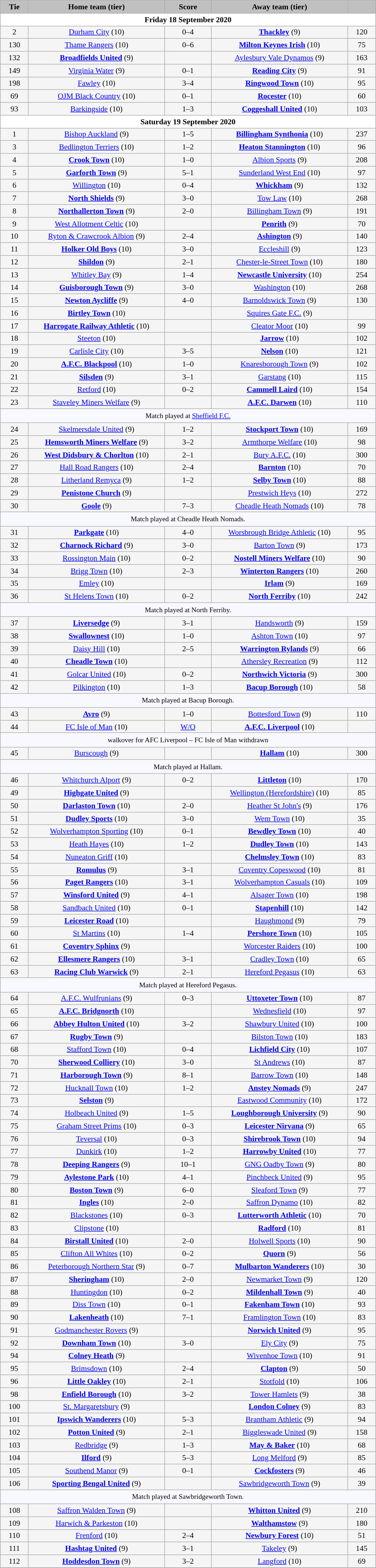<table class="wikitable" style="width: 700px; background:WhiteSmoke; text-align:center; font-size:90%">
<tr>
<td scope="col" style="width:  7.50%; background:silver;"><strong>Tie</strong></td>
<td scope="col" style="width: 36.25%; background:silver;"><strong>Home team (tier)</strong></td>
<td scope="col" style="width: 12.50%; background:silver;"><strong>Score</strong></td>
<td scope="col" style="width: 36.25%; background:silver;"><strong>Away team (tier)</strong></td>
<td scope="col" style="width:  7.50%; background:silver;"><strong></strong></td>
</tr>
<tr>
</tr>
<tr>
<td colspan="5" style= background:White><strong>Friday 18 September 2020</strong></td>
</tr>
<tr>
<td>2</td>
<td><a href='#'>Durham City</a> (10)</td>
<td>0–4</td>
<td><strong><a href='#'>Thackley</a></strong> (9)</td>
<td>120</td>
</tr>
<tr>
<td>130</td>
<td><a href='#'>Thame Rangers</a> (10)</td>
<td>0–6</td>
<td><strong><a href='#'>Milton Keynes Irish</a></strong> (10)</td>
<td>75</td>
</tr>
<tr>
<td>132</td>
<td><strong><a href='#'>Broadfields United</a></strong> (9)</td>
<td></td>
<td><a href='#'>Aylesbury Vale Dynamos</a> (9)</td>
<td>163</td>
</tr>
<tr>
<td>149</td>
<td><a href='#'>Virginia Water</a> (9)</td>
<td>0–1</td>
<td><strong><a href='#'>Reading City</a></strong> (9)</td>
<td>91</td>
</tr>
<tr>
<td>198</td>
<td><a href='#'>Fawley</a> (10)</td>
<td>3–4</td>
<td><strong><a href='#'>Ringwood Town</a></strong> (10)</td>
<td>95</td>
</tr>
<tr>
<td>69</td>
<td><a href='#'>OJM Black Country</a> (10)</td>
<td>0–1</td>
<td><strong><a href='#'>Rocester</a></strong> (10)</td>
<td>60</td>
</tr>
<tr>
<td>93</td>
<td><a href='#'>Barkingside</a> (10)</td>
<td>1–3</td>
<td><strong><a href='#'>Coggeshall United</a></strong> (10)</td>
<td>103</td>
</tr>
<tr>
<td colspan="5" style= background:White><strong>Saturday 19 September 2020</strong></td>
</tr>
<tr>
<td>1</td>
<td><a href='#'>Bishop Auckland</a> (9)</td>
<td>1–5</td>
<td><strong><a href='#'>Billingham Synthonia</a></strong> (10)</td>
<td>237</td>
</tr>
<tr>
<td>3</td>
<td><a href='#'>Bedlington Terriers</a> (10)</td>
<td>1–2</td>
<td><strong><a href='#'>Heaton Stannington</a></strong> (10)</td>
<td>96</td>
</tr>
<tr>
<td>4</td>
<td><strong><a href='#'>Crook Town</a></strong> (10)</td>
<td>1–0</td>
<td><a href='#'>Albion Sports</a> (9)</td>
<td>208</td>
</tr>
<tr>
<td>5</td>
<td><strong><a href='#'>Garforth Town</a></strong> (9)</td>
<td>5–1</td>
<td><a href='#'>Sunderland West End</a> (10)</td>
<td>97</td>
</tr>
<tr>
<td>6</td>
<td><a href='#'>Willington</a> (10)</td>
<td>0–4</td>
<td><strong><a href='#'>Whickham</a></strong> (9)</td>
<td>132</td>
</tr>
<tr>
<td>7</td>
<td><strong><a href='#'>North Shields</a></strong> (9)</td>
<td>3–0</td>
<td><a href='#'>Tow Law</a> (10)</td>
<td>268</td>
</tr>
<tr>
<td>8</td>
<td><strong><a href='#'>Northallerton Town</a></strong> (9)</td>
<td>2–0</td>
<td><a href='#'>Billingham Town</a> (9)</td>
<td>191</td>
</tr>
<tr>
<td>9</td>
<td><a href='#'>West Allotment Celtic</a> (10)</td>
<td></td>
<td><strong><a href='#'>Penrith</a></strong> (9)</td>
<td>70</td>
</tr>
<tr>
<td>10</td>
<td><a href='#'>Ryton & Crawcrook Albion</a> (9)</td>
<td>2–4</td>
<td><strong><a href='#'>Ashington</a></strong> (9)</td>
<td>140</td>
</tr>
<tr>
<td>11</td>
<td><strong><a href='#'>Holker Old Boys</a></strong> (10)</td>
<td>3–0</td>
<td><a href='#'>Eccleshill</a> (9)</td>
<td>123</td>
</tr>
<tr>
<td>12</td>
<td><strong><a href='#'>Shildon</a></strong> (9)</td>
<td>2–1</td>
<td><a href='#'>Chester-le-Street Town</a> (10)</td>
<td>180</td>
</tr>
<tr>
<td>13</td>
<td><a href='#'>Whitley Bay</a> (9)</td>
<td>1–4</td>
<td><strong><a href='#'>Newcastle University</a></strong> (10)</td>
<td>254</td>
</tr>
<tr>
<td>14</td>
<td><strong><a href='#'>Guisborough Town</a></strong> (9)</td>
<td>3–0</td>
<td><a href='#'>Washington</a> (10)</td>
<td>268</td>
</tr>
<tr>
<td>15</td>
<td><strong><a href='#'>Newton Aycliffe</a></strong> (9)</td>
<td>4–0</td>
<td><a href='#'>Barnoldswick Town</a> (9)</td>
<td>130</td>
</tr>
<tr>
<td>16</td>
<td><strong><a href='#'>Birtley Town</a></strong> (10)</td>
<td></td>
<td><a href='#'>Squires Gate F.C.</a> (9)</td>
<td></td>
</tr>
<tr>
<td>17</td>
<td><strong><a href='#'>Harrogate Railway Athletic</a></strong> (10)</td>
<td></td>
<td><a href='#'>Cleator Moor</a> (10)</td>
<td>99</td>
</tr>
<tr>
<td>18</td>
<td><a href='#'>Steeton</a> (10)</td>
<td></td>
<td><strong><a href='#'>Jarrow</a></strong> (10)</td>
<td>102</td>
</tr>
<tr>
<td>19</td>
<td><a href='#'>Carlisle City</a> (10)</td>
<td>3–5</td>
<td><strong><a href='#'>Nelson</a></strong> (10)</td>
<td>121</td>
</tr>
<tr>
<td>20</td>
<td><strong><a href='#'>A.F.C. Blackpool</a></strong> (10)</td>
<td>1–0</td>
<td><a href='#'>Knaresborough Town</a> (9)</td>
<td>102</td>
</tr>
<tr>
<td>21</td>
<td><strong><a href='#'>Silsden</a></strong> (9)</td>
<td>3–1</td>
<td><a href='#'>Garstang</a> (10)</td>
<td>115</td>
</tr>
<tr>
<td>22</td>
<td><a href='#'>Retford</a> (10)</td>
<td>0–2</td>
<td><strong><a href='#'>Cammell Laird</a></strong> (10)</td>
<td>154</td>
</tr>
<tr>
<td>23</td>
<td><a href='#'>Staveley Miners Welfare</a> (9)</td>
<td></td>
<td><strong><a href='#'>A.F.C. Darwen</a></strong> (10)</td>
<td>110</td>
</tr>
<tr>
<td colspan="5" style="background:GhostWhite; height:20px; text-align:center; font-size:90%">Match played at <a href='#'>Sheffield F.C.</a></td>
</tr>
<tr>
<td>24</td>
<td><a href='#'>Skelmersdale United</a> (9)</td>
<td>1–2</td>
<td><strong><a href='#'>Stockport Town</a></strong> (10)</td>
<td>169</td>
</tr>
<tr>
<td>25</td>
<td><strong><a href='#'>Hemsworth Miners Welfare</a></strong> (9)</td>
<td>3–2</td>
<td><a href='#'>Armthorpe Welfare</a> (10)</td>
<td>98</td>
</tr>
<tr>
<td>26</td>
<td><strong><a href='#'>West Didsbury & Chorlton</a></strong> (10)</td>
<td>2–1</td>
<td><a href='#'>Bury A.F.C.</a> (10)</td>
<td>300</td>
</tr>
<tr>
<td>27</td>
<td><a href='#'>Hall Road Rangers</a> (10)</td>
<td>2–4</td>
<td><strong><a href='#'>Barnton</a></strong> (10)</td>
<td>70</td>
</tr>
<tr>
<td>28</td>
<td><a href='#'>Litherland Remyca</a> (9)</td>
<td>1–2</td>
<td><strong><a href='#'>Selby Town</a></strong> (10)</td>
<td>88</td>
</tr>
<tr>
<td>29</td>
<td><strong><a href='#'>Penistone Church</a></strong> (9)</td>
<td></td>
<td><a href='#'>Prestwich Heys</a> (10)</td>
<td>272</td>
</tr>
<tr>
<td>30</td>
<td><strong><a href='#'>Goole</a></strong> (9)</td>
<td>7–3</td>
<td><a href='#'>Cheadle Heath Nomads</a> (10)</td>
<td>78</td>
</tr>
<tr>
<td colspan="5" style="background:GhostWhite; height:20px; text-align:center; font-size:90%">Match played at Cheadle Heath Nomads.</td>
</tr>
<tr>
<td>31</td>
<td><strong><a href='#'>Parkgate</a></strong> (10)</td>
<td>4–0</td>
<td><a href='#'>Worsbrough Bridge Athletic</a> (10)</td>
<td>95</td>
</tr>
<tr>
<td>32</td>
<td><strong><a href='#'>Charnock Richard</a></strong> (9)</td>
<td>3–0</td>
<td><a href='#'>Barton Town</a> (9)</td>
<td>173</td>
</tr>
<tr>
<td>33</td>
<td><a href='#'>Rossington Main</a> (10)</td>
<td>0–2</td>
<td><strong><a href='#'>Nostell Miners Welfare</a></strong> (10)</td>
<td>90</td>
</tr>
<tr>
<td>34</td>
<td><a href='#'>Brigg Town</a> (10)</td>
<td>2–3</td>
<td><strong><a href='#'>Winterton Rangers</a></strong> (10)</td>
<td>260</td>
</tr>
<tr>
<td>35</td>
<td><a href='#'>Emley</a> (10)</td>
<td></td>
<td><strong><a href='#'>Irlam</a></strong> (9)</td>
<td>169</td>
</tr>
<tr>
<td>36</td>
<td><a href='#'>St Helens Town</a> (10)</td>
<td>0–2</td>
<td><strong><a href='#'>North Ferriby</a></strong> (10)</td>
<td>242</td>
</tr>
<tr>
<td colspan="5" style="background:GhostWhite; height:20px; text-align:center; font-size:90%">Match played at North Ferriby.</td>
</tr>
<tr>
<td>37</td>
<td><strong><a href='#'>Liversedge</a></strong> (9)</td>
<td>3–1</td>
<td><a href='#'>Handsworth</a> (9)</td>
<td>159</td>
</tr>
<tr>
<td>38</td>
<td><strong><a href='#'>Swallownest</a></strong> (10)</td>
<td>1–0</td>
<td><a href='#'>Ashton Town</a> (10)</td>
<td>97</td>
</tr>
<tr>
<td>39</td>
<td><a href='#'>Daisy Hill</a> (10)</td>
<td>2–5</td>
<td><strong><a href='#'>Warrington Rylands</a></strong> (9)</td>
<td>66</td>
</tr>
<tr>
<td>40</td>
<td><strong><a href='#'>Cheadle Town</a></strong> (10)</td>
<td></td>
<td><a href='#'>Athersley Recreation</a> (9)</td>
<td>112</td>
</tr>
<tr>
<td>41</td>
<td><a href='#'>Golcar United</a> (10)</td>
<td>0–2</td>
<td><strong><a href='#'>Northwich Victoria</a></strong> (9)</td>
<td>300</td>
</tr>
<tr>
<td>42</td>
<td><a href='#'>Pilkington</a> (10)</td>
<td>1–3</td>
<td><strong><a href='#'>Bacup Borough</a></strong> (10)</td>
<td>58</td>
</tr>
<tr>
<td colspan="5" style="background:GhostWhite; height:20px; text-align:center; font-size:90%">Match played at Bacup Borough.</td>
</tr>
<tr>
<td>43</td>
<td><strong><a href='#'>Avro</a></strong> (9)</td>
<td>1–0</td>
<td><a href='#'>Bottesford Town</a> (9)</td>
<td>110</td>
</tr>
<tr>
<td>44</td>
<td><a href='#'>FC Isle of Man</a> (10)</td>
<td><a href='#'>W/O</a></td>
<td><strong><a href='#'>A.F.C. Liverpool</a></strong> (10)</td>
<td></td>
</tr>
<tr>
<td colspan="5" style="background:GhostWhite; height:20px; text-align:center; font-size:90%">walkover for AFC Liverpool – FC Isle of Man withdrawn</td>
</tr>
<tr>
<td>45</td>
<td><a href='#'>Burscough</a> (9)</td>
<td></td>
<td><strong><a href='#'>Hallam</a></strong> (10)</td>
<td>300</td>
</tr>
<tr>
<td colspan="5" style="background:GhostWhite; height:20px; text-align:center; font-size:90%">Match played at Hallam.</td>
</tr>
<tr>
<td>46</td>
<td><a href='#'>Whitchurch Alport</a> (9)</td>
<td>0–2</td>
<td><strong><a href='#'>Littleton</a></strong> (10)</td>
<td>170</td>
</tr>
<tr>
<td>49</td>
<td><strong><a href='#'>Highgate United</a></strong> (9)</td>
<td></td>
<td><a href='#'>Wellington (Herefordshire)</a> (10)</td>
<td>85</td>
</tr>
<tr>
<td>50</td>
<td><strong><a href='#'>Darlaston Town</a></strong> (10)</td>
<td>2–0</td>
<td><a href='#'>Heather St John's</a> (9)</td>
<td>176</td>
</tr>
<tr>
<td>51</td>
<td><strong><a href='#'>Dudley Sports</a></strong> (10)</td>
<td>3–0</td>
<td><a href='#'>Wem Town</a> (10)</td>
<td>35</td>
</tr>
<tr>
<td>52</td>
<td><a href='#'>Wolverhampton Sporting</a> (10)</td>
<td>0–1</td>
<td><strong><a href='#'>Bewdley Town</a></strong> (10)</td>
<td>40</td>
</tr>
<tr>
<td>53</td>
<td><a href='#'>Heath Hayes</a> (10)</td>
<td>1–2</td>
<td><strong><a href='#'>Dudley Town</a></strong> (10)</td>
<td>143</td>
</tr>
<tr>
<td>54</td>
<td><a href='#'>Nuneaton Griff</a> (10)</td>
<td></td>
<td><strong><a href='#'>Chelmsley Town</a></strong> (10)</td>
<td>83</td>
</tr>
<tr>
<td>55</td>
<td><strong><a href='#'>Romulus</a></strong> (9)</td>
<td>3–1</td>
<td><a href='#'>Coventry Copeswood</a> (10)</td>
<td>81</td>
</tr>
<tr>
<td>56</td>
<td><strong><a href='#'>Paget Rangers</a></strong> (10)</td>
<td>3–1</td>
<td><a href='#'>Wolverhampton Casuals</a> (10)</td>
<td>109</td>
</tr>
<tr>
<td>57</td>
<td><strong><a href='#'>Winsford United</a></strong> (9)</td>
<td>4–1</td>
<td><a href='#'>Alsager Town</a> (10)</td>
<td>198</td>
</tr>
<tr>
<td>58</td>
<td><a href='#'>Sandbach United</a> (10)</td>
<td>0–1</td>
<td><strong><a href='#'>Stapenhill</a></strong> (10)</td>
<td>142</td>
</tr>
<tr>
<td>59</td>
<td><strong><a href='#'>Leicester Road</a></strong> (10)</td>
<td></td>
<td><a href='#'>Haughmond</a> (9)</td>
<td>79</td>
</tr>
<tr>
<td>60</td>
<td><a href='#'>St Martins</a> (10)</td>
<td>1–4</td>
<td><strong><a href='#'>Pershore Town</a></strong> (10)</td>
<td>105</td>
</tr>
<tr>
<td>61</td>
<td><strong><a href='#'>Coventry Sphinx</a></strong> (9)</td>
<td></td>
<td><a href='#'>Worcester Raiders</a> (10)</td>
<td>100</td>
</tr>
<tr>
<td>62</td>
<td><strong><a href='#'>Ellesmere Rangers</a></strong> (10)</td>
<td>3–1</td>
<td><a href='#'>Cradley Town</a> (10)</td>
<td>65</td>
</tr>
<tr>
<td>63</td>
<td><strong><a href='#'>Racing Club Warwick</a></strong> (9)</td>
<td>2–1</td>
<td><a href='#'>Hereford Pegasus</a> (10)</td>
<td>63</td>
</tr>
<tr>
<td colspan="5" style="background:GhostWhite; height:20px; text-align:center; font-size:90%">Match played at Hereford Pegasus.</td>
</tr>
<tr>
<td>64</td>
<td><a href='#'>A.F.C. Wulfrunians</a> (9)</td>
<td>0–3</td>
<td><strong><a href='#'>Uttoxeter Town</a></strong> (10)</td>
<td>87</td>
</tr>
<tr>
<td>65</td>
<td><strong><a href='#'>A.F.C. Bridgnorth</a></strong> (10)</td>
<td></td>
<td><a href='#'>Wednesfield</a> (10)</td>
<td>97</td>
</tr>
<tr>
<td>66</td>
<td><strong><a href='#'>Abbey Hulton United</a></strong> (10)</td>
<td>3–2</td>
<td><a href='#'>Shawbury United</a> (10)</td>
<td>100</td>
</tr>
<tr>
<td>67</td>
<td><strong><a href='#'>Rugby Town</a></strong> (9)</td>
<td></td>
<td><a href='#'>Bilston Town</a> (10)</td>
<td>183</td>
</tr>
<tr>
<td>68</td>
<td><a href='#'>Stafford Town</a> (10)</td>
<td>0–4</td>
<td><strong><a href='#'>Lichfield City</a></strong> (10)</td>
<td>107</td>
</tr>
<tr>
<td>70</td>
<td><strong><a href='#'>Sherwood Colliery</a></strong> (10)</td>
<td>3–0</td>
<td><a href='#'>St Andrews</a> (10)</td>
<td>87</td>
</tr>
<tr>
<td>71</td>
<td><strong><a href='#'>Harborough Town</a></strong> (9)</td>
<td>8–1</td>
<td><a href='#'>Barrow Town</a> (10)</td>
<td>148</td>
</tr>
<tr>
<td>72</td>
<td><a href='#'>Hucknall Town</a> (10)</td>
<td>1–2</td>
<td><strong><a href='#'>Anstey Nomads</a></strong> (9)</td>
<td>247</td>
</tr>
<tr>
<td>73</td>
<td><strong><a href='#'>Selston</a></strong> (9)</td>
<td></td>
<td><a href='#'>Eastwood Community</a> (10)</td>
<td>172</td>
</tr>
<tr>
<td>74</td>
<td><a href='#'>Holbeach United</a> (9)</td>
<td>1–5</td>
<td><strong><a href='#'>Loughborough University</a></strong> (9)</td>
<td>90</td>
</tr>
<tr>
<td>75</td>
<td><a href='#'>Graham Street Prims</a> (10)</td>
<td>0–3</td>
<td><strong><a href='#'>Leicester Nirvana</a></strong> (9)</td>
<td>65</td>
</tr>
<tr>
<td>76</td>
<td><a href='#'>Teversal</a> (10)</td>
<td>0–3</td>
<td><strong><a href='#'>Shirebrook Town</a></strong> (10)</td>
<td>94</td>
</tr>
<tr>
<td>77</td>
<td><a href='#'>Dunkirk</a> (10)</td>
<td>1–2</td>
<td><strong><a href='#'>Harrowby United</a></strong> (10)</td>
<td>77</td>
</tr>
<tr>
<td>78</td>
<td><strong><a href='#'>Deeping Rangers</a></strong> (9)</td>
<td>10–1</td>
<td><a href='#'>GNG Oadby Town</a> (9)</td>
<td>80</td>
</tr>
<tr>
<td>79</td>
<td><strong><a href='#'>Aylestone Park</a></strong> (10)</td>
<td>4–1</td>
<td><a href='#'>Pinchbeck United</a> (9)</td>
<td>95</td>
</tr>
<tr>
<td>80</td>
<td><strong><a href='#'>Boston Town</a></strong> (9)</td>
<td>6–0</td>
<td><a href='#'>Sleaford Town</a> (9)</td>
<td>77</td>
</tr>
<tr>
<td>81</td>
<td><strong><a href='#'>Ingles</a></strong> (10)</td>
<td>2–0</td>
<td><a href='#'>Saffron Dynamo</a> (10)</td>
<td>82</td>
</tr>
<tr>
<td>82</td>
<td><a href='#'>Blackstones</a> (10)</td>
<td>0–3</td>
<td><strong><a href='#'>Lutterworth Athletic</a></strong> (10)</td>
<td>70</td>
</tr>
<tr>
<td>83</td>
<td><a href='#'>Clipstone</a> (10)</td>
<td></td>
<td><strong><a href='#'>Radford</a></strong> (10)</td>
<td>81</td>
</tr>
<tr>
<td>84</td>
<td><strong><a href='#'>Birstall United</a></strong> (10)</td>
<td>2–0</td>
<td><a href='#'>Holwell Sports</a> (10)</td>
<td>90</td>
</tr>
<tr>
<td>85</td>
<td><a href='#'>Clifton All Whites</a> (10)</td>
<td>0–2</td>
<td><strong><a href='#'>Quorn</a></strong> (9)</td>
<td>56</td>
</tr>
<tr>
<td>86</td>
<td><a href='#'>Peterborough Northern Star</a> (9)</td>
<td>0–7</td>
<td><strong><a href='#'>Mulbarton Wanderers</a></strong> (10)</td>
<td>30</td>
</tr>
<tr>
<td>87</td>
<td><strong><a href='#'>Sheringham</a></strong> (10)</td>
<td>2–0</td>
<td><a href='#'>Newmarket Town</a> (9)</td>
<td>120</td>
</tr>
<tr>
<td>88</td>
<td><a href='#'>Huntingdon</a> (10)</td>
<td>0–2</td>
<td><strong><a href='#'>Mildenhall Town</a></strong> (9)</td>
<td>40</td>
</tr>
<tr>
<td>89</td>
<td><a href='#'>Diss Town</a> (10)</td>
<td>0–1</td>
<td><strong><a href='#'>Fakenham Town</a></strong> (10)</td>
<td>93</td>
</tr>
<tr>
<td>90</td>
<td><strong><a href='#'>Lakenheath</a></strong> (10)</td>
<td>7–1</td>
<td><a href='#'>Framlington Town</a> (10)</td>
<td>83</td>
</tr>
<tr>
<td>91</td>
<td><a href='#'>Godmanchester Rovers</a> (9)</td>
<td></td>
<td><strong><a href='#'>Norwich United</a></strong> (9)</td>
<td>95</td>
</tr>
<tr>
<td>92</td>
<td><strong><a href='#'>Downham Town</a></strong> (10)</td>
<td>3–0</td>
<td><a href='#'>Ely City</a> (9)</td>
<td>75</td>
</tr>
<tr>
<td>94</td>
<td><strong><a href='#'>Colney Heath</a></strong> (9)</td>
<td></td>
<td><a href='#'>Wivenhoe Town</a> (10)</td>
<td>91</td>
</tr>
<tr>
<td>95</td>
<td><a href='#'>Brimsdown</a> (10)</td>
<td>2–4</td>
<td><strong><a href='#'>Clapton</a></strong> (9)</td>
<td>50</td>
</tr>
<tr>
<td>96</td>
<td><strong><a href='#'>Little Oakley</a></strong> (10)</td>
<td>2–1</td>
<td><a href='#'>Stotfold</a> (10)</td>
<td>106</td>
</tr>
<tr>
<td>98</td>
<td><strong><a href='#'>Enfield Borough</a></strong> (10)</td>
<td>3–2</td>
<td><a href='#'>Tower Hamlets</a> (9)</td>
<td>38</td>
</tr>
<tr>
<td>100</td>
<td><a href='#'>St. Margaretsbury</a> (9)</td>
<td></td>
<td><strong><a href='#'>London Colney</a></strong> (9)</td>
<td>83</td>
</tr>
<tr>
<td>101</td>
<td><strong><a href='#'>Ipswich Wanderers</a></strong> (10)</td>
<td>5–3</td>
<td><a href='#'>Brantham Athletic</a> (9)</td>
<td>94</td>
</tr>
<tr>
<td>102</td>
<td><strong><a href='#'>Potton United</a></strong> (9)</td>
<td>2–1</td>
<td><a href='#'>Biggleswade United</a> (9)</td>
<td>158</td>
</tr>
<tr>
<td>103</td>
<td><a href='#'>Redbridge</a> (9)</td>
<td>1–3</td>
<td><strong><a href='#'>May & Baker</a></strong> (10)</td>
<td>68</td>
</tr>
<tr>
<td>104</td>
<td><strong><a href='#'>Ilford</a></strong> (9)</td>
<td>5–3</td>
<td><a href='#'>Long Melford</a> (9)</td>
<td>85</td>
</tr>
<tr>
<td>105</td>
<td><a href='#'>Southend Manor</a> (9)</td>
<td>0–1</td>
<td><strong><a href='#'>Cockfosters</a></strong> (9)</td>
<td>46</td>
</tr>
<tr>
<td>106</td>
<td><strong><a href='#'>Sporting Bengal United</a></strong> (9)</td>
<td></td>
<td><a href='#'>Sawbridgeworth Town</a> (9)</td>
<td>39</td>
</tr>
<tr>
<td colspan="5" style="background:GhostWhite; height:20px; text-align:center; font-size:90%">Match played at Sawbridgeworth Town.</td>
</tr>
<tr>
<td>108</td>
<td><a href='#'>Saffron Walden Town</a> (9)</td>
<td></td>
<td><strong><a href='#'>Whitton United</a></strong> (9)</td>
<td>210</td>
</tr>
<tr>
<td>109</td>
<td><a href='#'>Harwich & Parkeston</a> (10)</td>
<td></td>
<td><strong><a href='#'>Walthamstow</a></strong> (9)</td>
<td>180</td>
</tr>
<tr>
<td>110</td>
<td><a href='#'>Frenford</a> (10)</td>
<td>2–4</td>
<td><strong><a href='#'>Newbury Forest</a></strong> (10)</td>
<td>51</td>
</tr>
<tr>
<td>111</td>
<td><strong><a href='#'>Hashtag United</a></strong> (9)</td>
<td>3–1</td>
<td><a href='#'>Takeley</a> (9)</td>
<td>145</td>
</tr>
<tr>
<td>112</td>
<td><strong><a href='#'>Hoddesdon Town</a></strong> (9)</td>
<td>3–2</td>
<td><a href='#'>Langford</a> (10)</td>
<td>69</td>
</tr>
<tr>
</tr>
</table>
